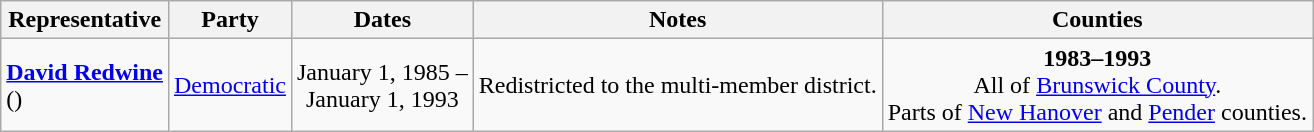<table class=wikitable style="text-align:center">
<tr>
<th>Representative</th>
<th>Party</th>
<th>Dates</th>
<th>Notes</th>
<th>Counties</th>
</tr>
<tr style="height:3em">
<td align=left><strong><a href='#'>David Redwine</a></strong><br>()</td>
<td><a href='#'>Democratic</a></td>
<td nowrap>January 1, 1985 – <br> January 1, 1993</td>
<td>Redistricted to the multi-member district.</td>
<td><strong>1983–1993</strong><br> All of <a href='#'>Brunswick County</a>. <br> Parts of <a href='#'>New Hanover</a> and <a href='#'>Pender</a> counties.</td>
</tr>
</table>
